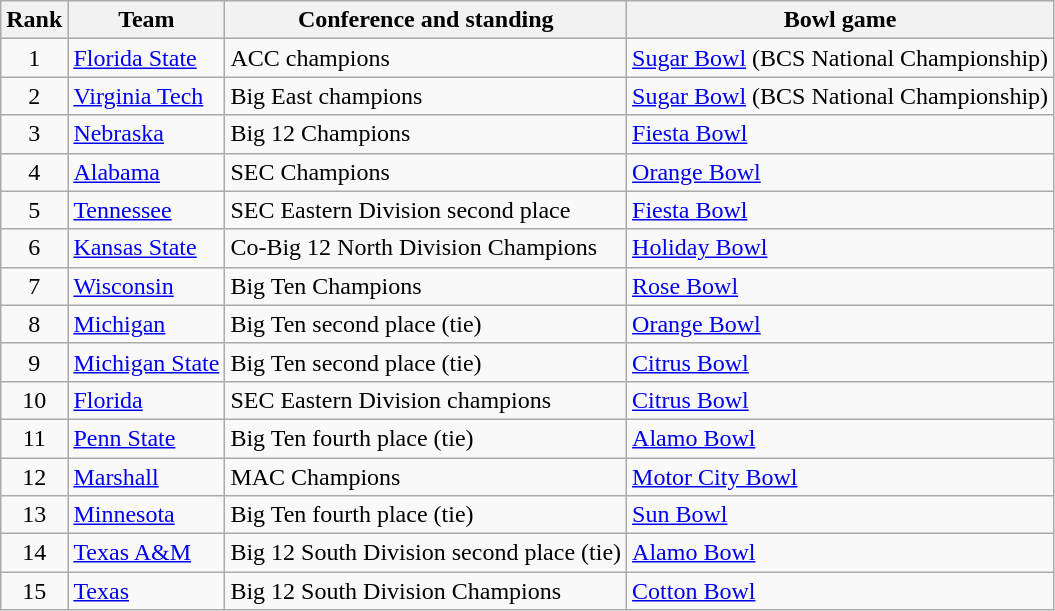<table class="wikitable sortable">
<tr>
<th>Rank</th>
<th>Team</th>
<th>Conference and standing</th>
<th>Bowl game</th>
</tr>
<tr>
<td align=center>1</td>
<td><a href='#'>Florida State</a></td>
<td>ACC champions</td>
<td><a href='#'>Sugar Bowl</a> (BCS National Championship)</td>
</tr>
<tr>
<td align=center>2</td>
<td><a href='#'>Virginia Tech</a></td>
<td>Big East champions</td>
<td><a href='#'>Sugar Bowl</a> (BCS National Championship)</td>
</tr>
<tr>
<td align=center>3</td>
<td><a href='#'>Nebraska</a></td>
<td>Big 12 Champions</td>
<td><a href='#'>Fiesta Bowl</a></td>
</tr>
<tr>
<td align=center>4</td>
<td><a href='#'>Alabama</a></td>
<td>SEC Champions</td>
<td><a href='#'>Orange Bowl</a></td>
</tr>
<tr>
<td align=center>5</td>
<td><a href='#'>Tennessee</a></td>
<td>SEC Eastern Division second place</td>
<td><a href='#'>Fiesta Bowl</a></td>
</tr>
<tr>
<td align=center>6</td>
<td><a href='#'>Kansas State</a></td>
<td>Co-Big 12 North Division Champions</td>
<td><a href='#'>Holiday Bowl</a></td>
</tr>
<tr>
<td align=center>7</td>
<td><a href='#'>Wisconsin</a></td>
<td>Big Ten Champions</td>
<td><a href='#'>Rose Bowl</a></td>
</tr>
<tr>
<td align=center>8</td>
<td><a href='#'>Michigan</a></td>
<td>Big Ten second place (tie)</td>
<td><a href='#'>Orange Bowl</a></td>
</tr>
<tr>
<td align=center>9</td>
<td><a href='#'>Michigan State</a></td>
<td>Big Ten second place (tie)</td>
<td><a href='#'>Citrus Bowl</a></td>
</tr>
<tr>
<td align=center>10</td>
<td><a href='#'>Florida</a></td>
<td>SEC Eastern Division champions</td>
<td><a href='#'>Citrus Bowl</a></td>
</tr>
<tr>
<td align=center>11</td>
<td><a href='#'>Penn State</a></td>
<td>Big Ten fourth place (tie)</td>
<td><a href='#'>Alamo Bowl</a></td>
</tr>
<tr>
<td align=center>12</td>
<td><a href='#'>Marshall</a></td>
<td>MAC Champions</td>
<td><a href='#'>Motor City Bowl</a></td>
</tr>
<tr>
<td align=center>13</td>
<td><a href='#'>Minnesota</a></td>
<td>Big Ten fourth place (tie)</td>
<td><a href='#'>Sun Bowl</a></td>
</tr>
<tr>
<td align=center>14</td>
<td><a href='#'>Texas A&M</a></td>
<td>Big 12 South Division second place (tie)</td>
<td><a href='#'>Alamo Bowl</a></td>
</tr>
<tr>
<td align=center>15</td>
<td><a href='#'>Texas</a></td>
<td>Big 12 South Division Champions</td>
<td><a href='#'>Cotton Bowl</a></td>
</tr>
</table>
